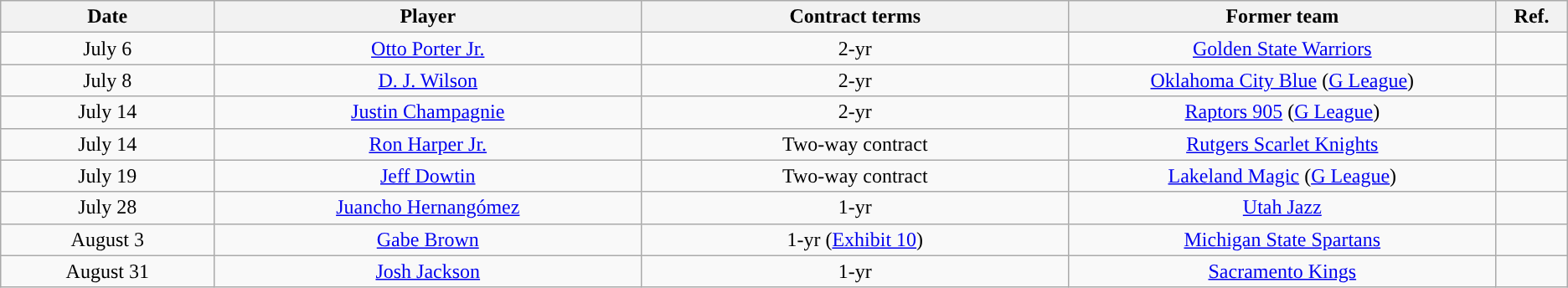<table class="wikitable sortable sortable" style="text-align: center">
<tr>
<th width="5%">Date</th>
<th width="10%">Player</th>
<th width="10%">Contract terms</th>
<th width="10%">Former team</th>
<th class="unsortable" width="1%">Ref.</th>
</tr>
<tr>
<td>July 6</td>
<td><a href='#'>Otto Porter Jr.</a></td>
<td>2-yr</td>
<td><a href='#'>Golden State Warriors</a></td>
<td></td>
</tr>
<tr>
<td>July 8</td>
<td><a href='#'>D. J. Wilson</a></td>
<td>2-yr</td>
<td><a href='#'>Oklahoma City Blue</a> (<a href='#'>G League</a>)</td>
<td></td>
</tr>
<tr>
<td>July 14</td>
<td><a href='#'>Justin Champagnie</a></td>
<td>2-yr</td>
<td><a href='#'>Raptors 905</a> (<a href='#'>G League</a>)</td>
<td></td>
</tr>
<tr>
<td>July 14</td>
<td><a href='#'>Ron Harper Jr.</a></td>
<td>Two-way contract</td>
<td><a href='#'>Rutgers Scarlet Knights</a></td>
<td></td>
</tr>
<tr>
<td>July 19</td>
<td><a href='#'>Jeff Dowtin</a></td>
<td>Two-way contract</td>
<td><a href='#'>Lakeland Magic</a> (<a href='#'>G League</a>)</td>
<td></td>
</tr>
<tr>
<td>July 28</td>
<td><a href='#'>Juancho Hernangómez</a></td>
<td>1-yr</td>
<td><a href='#'>Utah Jazz</a></td>
<td></td>
</tr>
<tr>
<td>August 3</td>
<td><a href='#'>Gabe Brown</a></td>
<td>1-yr (<a href='#'>Exhibit 10</a>)</td>
<td><a href='#'>Michigan State Spartans</a></td>
<td></td>
</tr>
<tr>
<td>August 31</td>
<td><a href='#'>Josh Jackson</a></td>
<td>1-yr</td>
<td><a href='#'>Sacramento Kings</a></td>
<td></td>
</tr>
</table>
